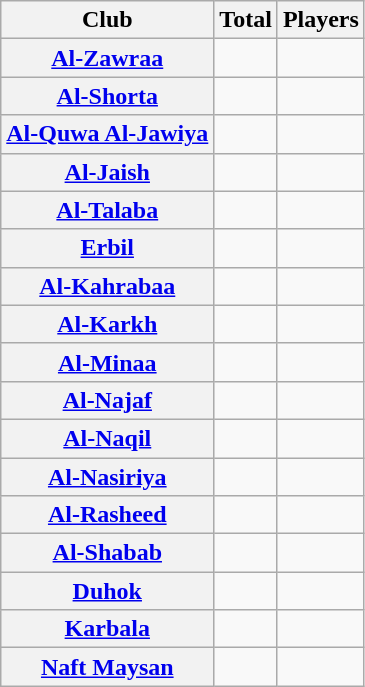<table class="sortable wikitable plainrowheaders">
<tr>
<th scope="col">Club</th>
<th scope="col">Total</th>
<th scope="col">Players</th>
</tr>
<tr>
<th scope="row"><a href='#'>Al-Zawraa</a></th>
<td align="center"></td>
<td align="center"></td>
</tr>
<tr>
<th scope="row"><a href='#'>Al-Shorta</a></th>
<td align="center"></td>
<td align="center"></td>
</tr>
<tr>
<th scope="row"><a href='#'>Al-Quwa Al-Jawiya</a></th>
<td align="center"></td>
<td align="center"></td>
</tr>
<tr>
<th scope="row"><a href='#'>Al-Jaish</a></th>
<td align="center"></td>
<td align="center"></td>
</tr>
<tr>
<th scope="row"><a href='#'>Al-Talaba</a></th>
<td align="center"></td>
<td align="center"></td>
</tr>
<tr>
<th scope="row"><a href='#'>Erbil</a></th>
<td align="center"></td>
<td align="center"></td>
</tr>
<tr>
<th scope="row"><a href='#'>Al-Kahrabaa</a></th>
<td align="center"></td>
<td align="center"></td>
</tr>
<tr>
<th scope="row"><a href='#'>Al-Karkh</a></th>
<td align="center"></td>
<td align="center"></td>
</tr>
<tr>
<th scope="row"><a href='#'>Al-Minaa</a></th>
<td align="center"></td>
<td align="center"></td>
</tr>
<tr>
<th scope="row"><a href='#'>Al-Najaf</a></th>
<td align="center"></td>
<td align="center"></td>
</tr>
<tr>
<th scope="row"><a href='#'>Al-Naqil</a></th>
<td align="center"></td>
<td align="center"></td>
</tr>
<tr>
<th scope="row"><a href='#'>Al-Nasiriya</a></th>
<td align="center"></td>
<td align="center"></td>
</tr>
<tr>
<th scope="row"><a href='#'>Al-Rasheed</a></th>
<td align="center"></td>
<td align="center"></td>
</tr>
<tr>
<th scope="row"><a href='#'>Al-Shabab</a></th>
<td align="center"></td>
<td align="center"></td>
</tr>
<tr>
<th scope="row"><a href='#'>Duhok</a></th>
<td align="center"></td>
<td align="center"></td>
</tr>
<tr>
<th scope="row"><a href='#'>Karbala</a></th>
<td align="center"></td>
<td align="center"></td>
</tr>
<tr>
<th scope="row"><a href='#'>Naft Maysan</a></th>
<td align="center"></td>
<td align="center"></td>
</tr>
</table>
